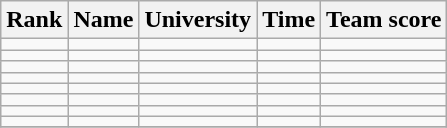<table class="wikitable sortable" style="text-align:center">
<tr>
<th>Rank</th>
<th>Name</th>
<th>University</th>
<th>Time</th>
<th>Team score</th>
</tr>
<tr>
<td></td>
<td align=left></td>
<td align="left"></td>
<td></td>
<td></td>
</tr>
<tr>
<td></td>
<td align=left></td>
<td align="left"></td>
<td></td>
<td></td>
</tr>
<tr>
<td></td>
<td align=left></td>
<td align="left"></td>
<td></td>
<td></td>
</tr>
<tr>
<td></td>
<td align=left></td>
<td align="left"></td>
<td></td>
<td></td>
</tr>
<tr>
<td></td>
<td align=left></td>
<td align="left"></td>
<td></td>
<td></td>
</tr>
<tr>
<td></td>
<td align=left></td>
<td align="left"></td>
<td></td>
</tr>
<tr>
<td></td>
<td align=left></td>
<td align="left"></td>
<td></td>
<td></td>
</tr>
<tr>
<td></td>
<td align="left"></td>
<td align="left"></td>
<td></td>
<td></td>
</tr>
<tr>
</tr>
</table>
